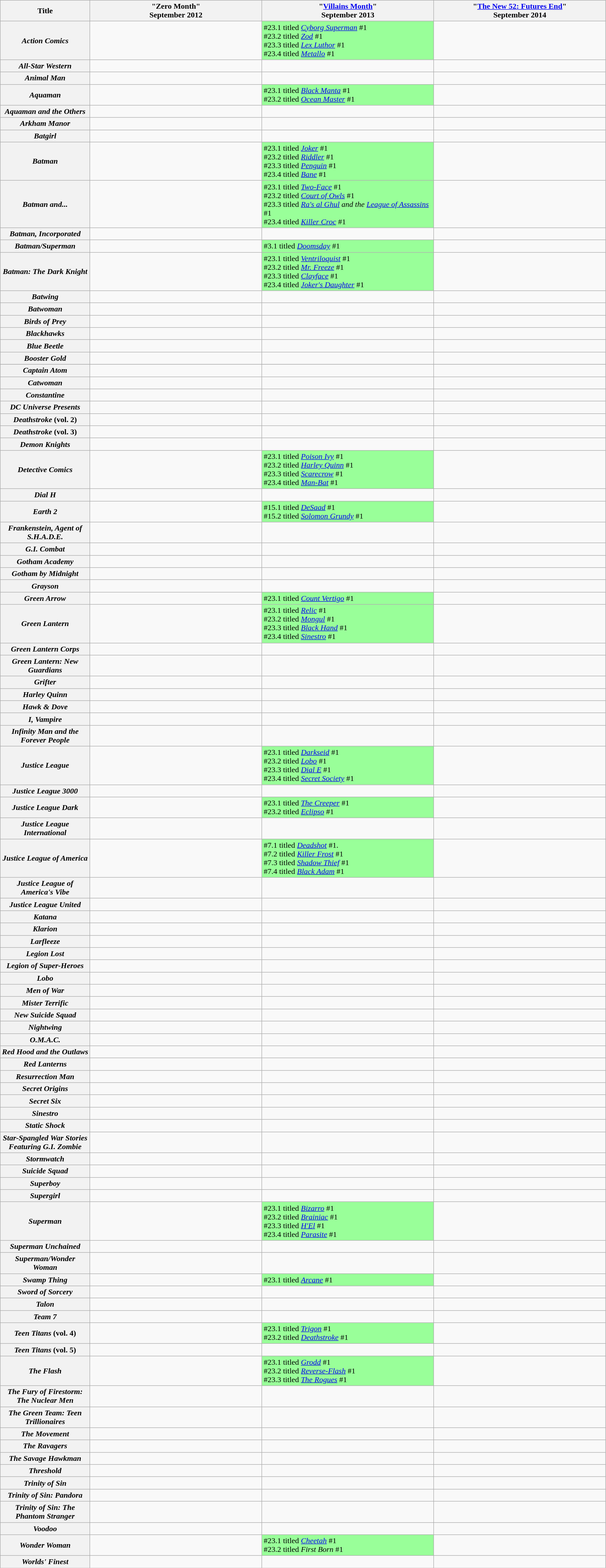<table class="wikitable collapsible collapsed sortable" width=99%>
<tr>
<th scope="col" width="10%">Title</th>
<th scope="col" width="20%">"Zero Month"<br>September 2012</th>
<th scope="col" width="20%">"<a href='#'>Villains Month</a>"<br>September 2013</th>
<th scope="col" width="20%">"<a href='#'>The New 52: Futures End</a>"<br>September 2014</th>
</tr>
<tr>
<th scope="row"><em>Action Comics</em></th>
<td></td>
<td style="background:#9F9">#23.1 titled <em><a href='#'>Cyborg Superman</a></em> #1<br>#23.2 titled <em><a href='#'>Zod</a></em> #1<br>#23.3 titled <em><a href='#'>Lex Luthor</a></em> #1<br>#23.4 titled <em><a href='#'>Metallo</a></em> #1</td>
<td></td>
</tr>
<tr>
<th scope="row"><em>All-Star Western</em></th>
<td></td>
<td></td>
<td></td>
</tr>
<tr>
<th scope="row"><em>Animal Man</em></th>
<td></td>
<td></td>
<td></td>
</tr>
<tr>
<th scope="row"><em>Aquaman</em></th>
<td></td>
<td style="background:#9F9">#23.1 titled <em><a href='#'>Black Manta</a></em> #1<br>#23.2 titled <em><a href='#'>Ocean Master</a></em> #1</td>
<td></td>
</tr>
<tr>
<th scope="row"><em>Aquaman and the Others</em></th>
<td></td>
<td></td>
<td></td>
</tr>
<tr>
<th scope="row"><em>Arkham Manor</em></th>
<td></td>
<td></td>
<td></td>
</tr>
<tr>
<th scope="row"><em>Batgirl</em></th>
<td></td>
<td></td>
<td></td>
</tr>
<tr>
<th scope="row"><em>Batman</em></th>
<td></td>
<td style="background:#9F9">#23.1 titled <em><a href='#'>Joker</a></em> #1<br>#23.2 titled <em><a href='#'>Riddler</a></em> #1<br>#23.3 titled <em><a href='#'>Penguin</a></em> #1<br>#23.4 titled <em><a href='#'>Bane</a></em> #1</td>
<td></td>
</tr>
<tr>
<th scope="row"><em>Batman and...</em></th>
<td></td>
<td style="background:#9F9">#23.1 titled <em><a href='#'>Two-Face</a></em> #1<br>#23.2 titled <em><a href='#'>Court of Owls</a></em> #1<br>#23.3 titled <em><a href='#'>Ra's al Ghul</a> and the <a href='#'>League of Assassins</a></em> #1<br>#23.4 titled <em><a href='#'>Killer Croc</a></em> #1</td>
<td></td>
</tr>
<tr>
<th scope="row"><em>Batman, Incorporated</em></th>
<td></td>
<td></td>
<td></td>
</tr>
<tr>
<th scope="row"><em>Batman/Superman</em></th>
<td></td>
<td style="background:#9F9">#3.1 titled <em><a href='#'>Doomsday</a></em> #1</td>
<td></td>
</tr>
<tr>
<th scope="row"><em>Batman: The Dark Knight</em></th>
<td></td>
<td style="background:#9F9">#23.1 titled <em><a href='#'>Ventriloquist</a></em> #1<br>#23.2 titled <em><a href='#'>Mr. Freeze</a></em> #1<br>#23.3 titled <em><a href='#'>Clayface</a></em> #1<br>#23.4 titled <em><a href='#'>Joker's Daughter</a></em> #1</td>
<td></td>
</tr>
<tr>
<th scope="row"><em>Batwing</em></th>
<td></td>
<td></td>
<td></td>
</tr>
<tr>
<th scope="row"><em>Batwoman</em></th>
<td></td>
<td></td>
<td></td>
</tr>
<tr>
<th scope="row"><em>Birds of Prey</em></th>
<td></td>
<td></td>
<td></td>
</tr>
<tr>
<th scope="row"><em>Blackhawks</em></th>
<td></td>
<td></td>
<td></td>
</tr>
<tr>
<th scope="row"><em>Blue Beetle</em></th>
<td></td>
<td></td>
<td></td>
</tr>
<tr>
<th scope="row"><em>Booster Gold</em></th>
<td></td>
<td></td>
<td></td>
</tr>
<tr>
</tr>
<tr>
<th scope="row"><em>Captain Atom</em></th>
<td></td>
<td></td>
<td></td>
</tr>
<tr>
<th scope="row"><em>Catwoman</em></th>
<td></td>
<td></td>
<td></td>
</tr>
<tr>
<th scope="row"><em>Constantine</em></th>
<td></td>
<td></td>
<td></td>
</tr>
<tr>
<th scope="row"><em>DC Universe Presents</em></th>
<td></td>
<td></td>
<td></td>
</tr>
<tr>
<th scope="row"><em>Deathstroke</em> (vol. 2)</th>
<td></td>
<td></td>
<td></td>
</tr>
<tr>
<th scope="row"><em>Deathstroke</em> (vol. 3)</th>
<td></td>
<td></td>
<td></td>
</tr>
<tr>
<th scope="row"><em>Demon Knights</em></th>
<td></td>
<td></td>
<td></td>
</tr>
<tr>
<th scope="row"><em>Detective Comics</em></th>
<td></td>
<td style="background:#9F9">#23.1 titled <em><a href='#'>Poison Ivy</a></em> #1<br>#23.2 titled <em><a href='#'>Harley Quinn</a></em> #1<br>#23.3 titled <em><a href='#'>Scarecrow</a></em> #1<br>#23.4 titled <em><a href='#'>Man-Bat</a></em> #1</td>
<td></td>
</tr>
<tr>
<th scope="row"><em>Dial H</em></th>
<td></td>
<td></td>
<td></td>
</tr>
<tr>
<th scope="row"><em>Earth 2</em></th>
<td></td>
<td style="background:#9F9">#15.1 titled <em><a href='#'>DeSaad</a></em> #1<br>#15.2 titled <em><a href='#'>Solomon Grundy</a></em> #1</td>
<td></td>
</tr>
<tr>
<th scope="row"><em>Frankenstein, Agent of S.H.A.D.E.</em></th>
<td></td>
<td></td>
<td></td>
</tr>
<tr>
<th scope="row"><em>G.I. Combat</em></th>
<td></td>
<td></td>
<td></td>
</tr>
<tr>
<th scope="row"><em>Gotham Academy</em></th>
<td></td>
<td></td>
<td></td>
</tr>
<tr>
<th scope="row"><em>Gotham by Midnight</em></th>
<td></td>
<td></td>
<td></td>
</tr>
<tr>
<th scope="row"><em>Grayson</em></th>
<td></td>
<td></td>
<td></td>
</tr>
<tr>
<th scope="row"><em>Green Arrow</em></th>
<td></td>
<td style="background:#9F9">#23.1 titled <em><a href='#'>Count Vertigo</a></em> #1</td>
<td></td>
</tr>
<tr>
<th scope="row"><em>Green Lantern</em></th>
<td></td>
<td style="background:#9F9">#23.1 titled <em><a href='#'>Relic</a></em> #1<br>#23.2 titled <em><a href='#'>Mongul</a></em> #1<br>#23.3 titled <em><a href='#'>Black Hand</a></em> #1<br>#23.4 titled <em><a href='#'>Sinestro</a></em> #1</td>
<td></td>
</tr>
<tr>
<th scope="row"><em>Green Lantern Corps</em></th>
<td></td>
<td></td>
<td></td>
</tr>
<tr>
<th scope="row"><em>Green Lantern: New Guardians</em></th>
<td></td>
<td></td>
<td></td>
</tr>
<tr>
<th scope="row"><em>Grifter</em></th>
<td></td>
<td></td>
<td></td>
</tr>
<tr>
<th scope="row"><em>Harley Quinn</em></th>
<td></td>
<td></td>
<td></td>
</tr>
<tr>
<th scope="row"><em>Hawk & Dove</em></th>
<td></td>
<td></td>
<td></td>
</tr>
<tr>
<th scope="row"><em>I, Vampire</em></th>
<td></td>
<td></td>
<td></td>
</tr>
<tr>
<th scope="row"><em>Infinity Man and the Forever People</em></th>
<td></td>
<td></td>
<td></td>
</tr>
<tr>
<th scope="row"><em>Justice League</em></th>
<td></td>
<td style="background:#9F9">#23.1 titled <em><a href='#'>Darkseid</a></em> #1<br>#23.2 titled <em><a href='#'>Lobo</a></em> #1<br>#23.3 titled <em><a href='#'>Dial E</a></em> #1<br>#23.4 titled <em><a href='#'>Secret Society</a></em> #1</td>
<td></td>
</tr>
<tr>
<th scope="row"><em>Justice League 3000</em></th>
<td></td>
<td></td>
<td></td>
</tr>
<tr>
<th scope="row"><em>Justice League Dark</em></th>
<td></td>
<td style="background:#9F9">#23.1 titled <em><a href='#'>The Creeper</a></em> #1<br>#23.2 titled <em><a href='#'>Eclipso</a></em> #1</td>
<td></td>
</tr>
<tr>
<th scope="row"><em>Justice League International</em></th>
<td></td>
<td></td>
<td></td>
</tr>
<tr>
<th scope="row"><em>Justice League of America</em></th>
<td></td>
<td style="background:#9F9">#7.1 titled <em><a href='#'>Deadshot</a></em> #1.<br>#7.2 titled <em><a href='#'>Killer Frost</a></em> #1<br>#7.3 titled <em><a href='#'>Shadow Thief</a></em> #1<br>#7.4 titled <em><a href='#'>Black Adam</a></em> #1</td>
<td></td>
</tr>
<tr>
<th scope="row"><em>Justice League of America's Vibe</em></th>
<td></td>
<td></td>
<td></td>
</tr>
<tr>
<th scope="row"><em>Justice League United</em></th>
<td></td>
<td></td>
<td></td>
</tr>
<tr>
<th scope="row"><em>Katana</em></th>
<td></td>
<td></td>
<td></td>
</tr>
<tr>
<th scope="row"><em>Klarion</em></th>
<td></td>
<td></td>
<td></td>
</tr>
<tr>
<th scope="row"><em>Larfleeze</em></th>
<td></td>
<td></td>
<td></td>
</tr>
<tr>
<th scope="row"><em>Legion Lost</em></th>
<td></td>
<td></td>
<td></td>
</tr>
<tr>
<th scope="row"><em>Legion of Super-Heroes</em></th>
<td></td>
<td></td>
<td></td>
</tr>
<tr>
<th scope="row"><em>Lobo</em></th>
<td></td>
<td></td>
<td></td>
</tr>
<tr>
<th scope="row"><em>Men of War</em></th>
<td></td>
<td></td>
<td></td>
</tr>
<tr>
<th scope="row"><em>Mister Terrific</em></th>
<td></td>
<td></td>
<td></td>
</tr>
<tr>
<th scope="row"><em>New Suicide Squad</em></th>
<td></td>
<td></td>
<td></td>
</tr>
<tr>
<th scope="row"><em>Nightwing</em></th>
<td></td>
<td></td>
<td></td>
</tr>
<tr>
<th scope="row"><em>O.M.A.C.</em></th>
<td></td>
<td></td>
<td></td>
</tr>
<tr>
<th scope="row"><em>Red Hood and the Outlaws</em></th>
<td></td>
<td></td>
<td></td>
</tr>
<tr>
<th scope="row"><em>Red Lanterns</em></th>
<td></td>
<td></td>
<td></td>
</tr>
<tr>
<th scope="row"><em>Resurrection Man</em></th>
<td></td>
<td></td>
<td></td>
</tr>
<tr>
<th scope="row"><em>Secret Origins</em></th>
<td></td>
<td></td>
<td></td>
</tr>
<tr>
<th scope="row"><em>Secret Six</em></th>
<td></td>
<td></td>
<td></td>
</tr>
<tr>
<th scope="row"><em>Sinestro</em></th>
<td></td>
<td></td>
<td></td>
</tr>
<tr>
<th scope="row"><em>Static Shock</em></th>
<td></td>
<td></td>
<td></td>
</tr>
<tr>
<th scope="row"><em>Star-Spangled War Stories Featuring G.I. Zombie</em></th>
<td></td>
<td></td>
<td></td>
</tr>
<tr>
<th scope="row"><em>Stormwatch</em></th>
<td></td>
<td></td>
<td></td>
</tr>
<tr>
<th scope="row"><em>Suicide Squad</em></th>
<td></td>
<td></td>
<td></td>
</tr>
<tr>
<th scope="row"><em>Superboy</em></th>
<td></td>
<td></td>
<td></td>
</tr>
<tr>
<th scope="row"><em>Supergirl</em></th>
<td></td>
<td></td>
<td></td>
</tr>
<tr>
<th scope="row"><em>Superman</em></th>
<td></td>
<td style="background:#9F9">#23.1 titled <em><a href='#'>Bizarro</a></em> #1<br>#23.2 titled <em><a href='#'>Brainiac</a></em> #1<br>#23.3 titled <em><a href='#'>H'El</a></em> #1<br>#23.4 titled <em><a href='#'>Parasite</a></em> #1</td>
<td></td>
</tr>
<tr>
<th scope="row"><em>Superman Unchained</em></th>
<td></td>
<td></td>
<td></td>
</tr>
<tr>
<th scope="row"><em>Superman/Wonder Woman</em></th>
<td></td>
<td></td>
<td></td>
</tr>
<tr>
<th scope="row"><em>Swamp Thing</em></th>
<td></td>
<td style="background:#9F9">#23.1 titled <em><a href='#'>Arcane</a></em> #1</td>
<td></td>
</tr>
<tr>
<th scope="row"><em>Sword of Sorcery</em></th>
<td></td>
<td></td>
<td></td>
</tr>
<tr>
<th scope="row"><em>Talon</em></th>
<td></td>
<td></td>
<td></td>
</tr>
<tr>
<th scope="row"><em>Team 7</em></th>
<td></td>
<td></td>
<td></td>
</tr>
<tr>
<th scope="row"><em>Teen Titans</em> (vol. 4)</th>
<td></td>
<td style="background:#9F9">#23.1 titled <em><a href='#'>Trigon</a></em> #1<br>#23.2 titled <em><a href='#'>Deathstroke</a></em> #1</td>
<td></td>
</tr>
<tr>
<th scope="row"><em>Teen Titans</em> (vol. 5)</th>
<td></td>
<td></td>
<td></td>
</tr>
<tr>
<th scope="row"><em>The Flash</em></th>
<td></td>
<td style="background:#9F9">#23.1 titled <em><a href='#'>Grodd</a></em> #1<br>#23.2 titled <em><a href='#'>Reverse-Flash</a></em> #1<br>#23.3 titled <em><a href='#'>The Rogues</a></em> #1</td>
<td></td>
</tr>
<tr>
<th scope="row"><em>The Fury of Firestorm: The Nuclear Men</em></th>
<td></td>
<td></td>
<td></td>
</tr>
<tr>
<th scope="row"><em>The Green Team: Teen Trillionaires</em></th>
<td></td>
<td></td>
<td></td>
</tr>
<tr>
<th scope="row"><em>The Movement</em></th>
<td></td>
<td></td>
<td></td>
</tr>
<tr>
<th scope="row"><em>The Ravagers</em></th>
<td></td>
<td></td>
<td></td>
</tr>
<tr>
<th scope="row"><em>The Savage Hawkman</em></th>
<td></td>
<td></td>
<td></td>
</tr>
<tr>
<th scope="row"><em>Threshold</em></th>
<td></td>
<td></td>
<td></td>
</tr>
<tr>
<th scope="row"><em>Trinity of Sin</em></th>
<td></td>
<td></td>
<td></td>
</tr>
<tr>
<th scope="row"><em>Trinity of Sin: Pandora</em></th>
<td></td>
<td></td>
<td></td>
</tr>
<tr>
<th scope="row"><em>Trinity of Sin: The Phantom Stranger</em></th>
<td></td>
<td></td>
<td></td>
</tr>
<tr>
<th scope="row"><em>Voodoo</em></th>
<td></td>
<td></td>
<td></td>
</tr>
<tr>
<th scope="row"><em>Wonder Woman</em></th>
<td></td>
<td style="background:#9F9">#23.1 titled <em><a href='#'>Cheetah</a></em> #1<br>#23.2 titled <em>First Born</em> #1</td>
<td></td>
</tr>
<tr>
<th scope="row"><em>Worlds' Finest</em></th>
<td></td>
<td></td>
<td></td>
</tr>
</table>
